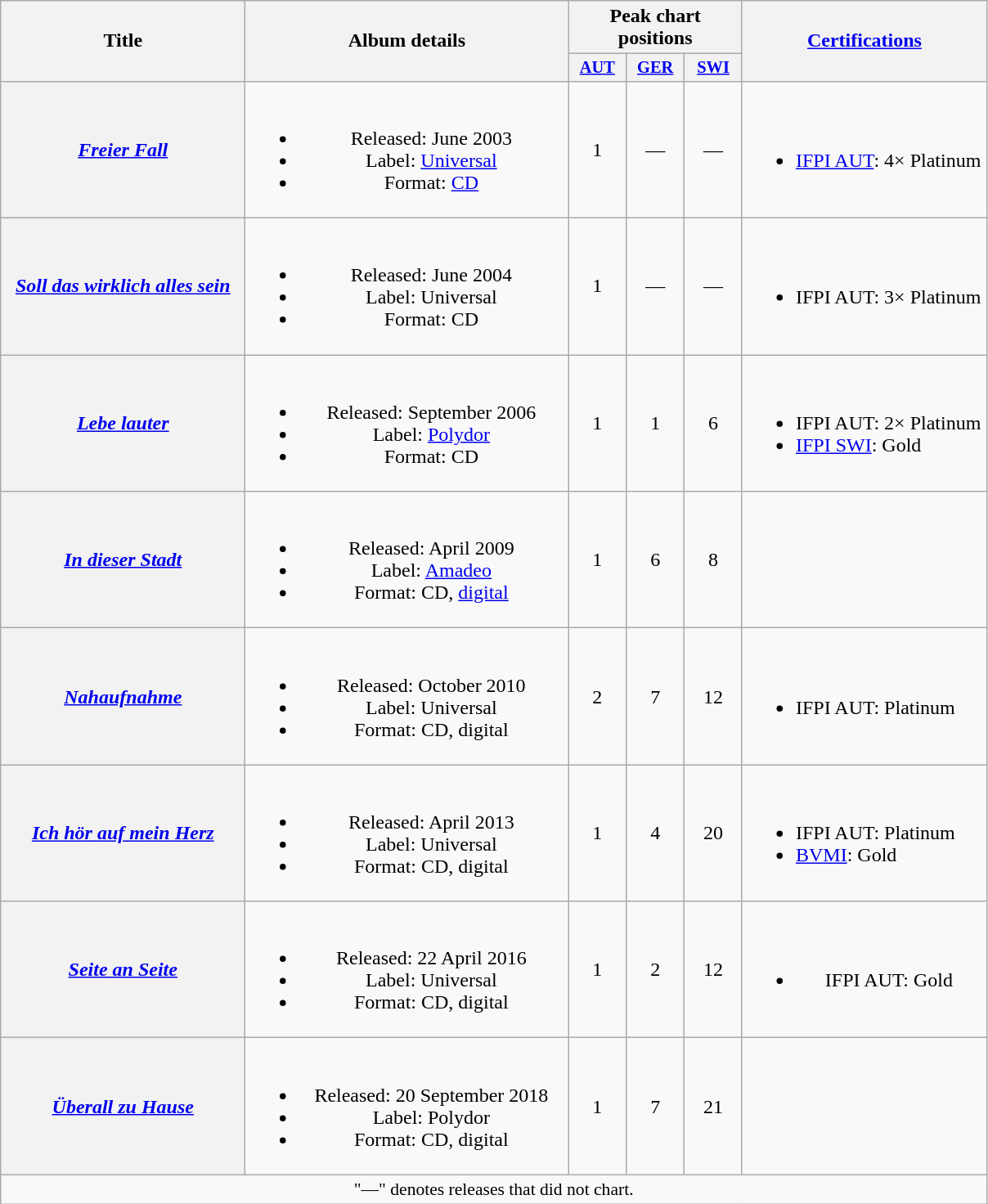<table class="wikitable plainrowheaders" style="text-align:center;" border="1">
<tr>
<th scope="col" rowspan="2" style="width:12em;">Title</th>
<th scope="col" rowspan="2" style="width:16em;">Album details</th>
<th scope="col" colspan="3">Peak chart positions</th>
<th scope="col" rowspan="2" style="width:12em;"><a href='#'>Certifications</a></th>
</tr>
<tr>
<th style="width:3em;font-size:85%"><a href='#'>AUT</a><br></th>
<th style="width:3em;font-size:85%"><a href='#'>GER</a><br></th>
<th style="width:3em;font-size:85%"><a href='#'>SWI</a><br></th>
</tr>
<tr>
<th scope="row"><em><a href='#'>Freier Fall</a></em></th>
<td><br><ul><li>Released: June 2003</li><li>Label: <a href='#'>Universal</a></li><li>Format: <a href='#'>CD</a></li></ul></td>
<td>1</td>
<td>—</td>
<td>—</td>
<td style="text-align:left;"><br><ul><li><a href='#'>IFPI AUT</a>: 4× Platinum</li></ul></td>
</tr>
<tr>
<th scope="row"><em><a href='#'>Soll das wirklich alles sein</a></em></th>
<td><br><ul><li>Released: June 2004</li><li>Label: Universal</li><li>Format: CD</li></ul></td>
<td>1</td>
<td>—</td>
<td>—</td>
<td style="text-align:left;"><br><ul><li>IFPI AUT: 3× Platinum</li></ul></td>
</tr>
<tr>
<th scope="row"><em><a href='#'>Lebe lauter</a></em></th>
<td><br><ul><li>Released: September 2006</li><li>Label: <a href='#'>Polydor</a></li><li>Format: CD</li></ul></td>
<td>1</td>
<td>1</td>
<td>6</td>
<td style="text-align:left;"><br><ul><li>IFPI AUT: 2× Platinum</li><li><a href='#'>IFPI SWI</a>: Gold</li></ul></td>
</tr>
<tr>
<th scope="row"><em><a href='#'>In dieser Stadt</a></em></th>
<td><br><ul><li>Released: April 2009</li><li>Label: <a href='#'>Amadeo</a></li><li>Format: CD, <a href='#'>digital</a></li></ul></td>
<td>1</td>
<td>6</td>
<td>8</td>
<td style="text-align:left;"></td>
</tr>
<tr>
<th scope="row"><em><a href='#'>Nahaufnahme</a></em></th>
<td><br><ul><li>Released: October 2010</li><li>Label: Universal</li><li>Format: CD, digital</li></ul></td>
<td>2</td>
<td>7</td>
<td>12</td>
<td style="text-align:left;"><br><ul><li>IFPI AUT: Platinum</li></ul></td>
</tr>
<tr>
<th scope="row"><em><a href='#'>Ich hör auf mein Herz</a></em></th>
<td><br><ul><li>Released: April 2013</li><li>Label: Universal</li><li>Format: CD, digital</li></ul></td>
<td>1</td>
<td>4</td>
<td>20</td>
<td style="text-align:left;"><br><ul><li>IFPI AUT: Platinum</li><li><a href='#'>BVMI</a>: Gold</li></ul></td>
</tr>
<tr>
<th scope="row"><em><a href='#'>Seite an Seite</a></em></th>
<td><br><ul><li>Released: 22 April 2016</li><li>Label: Universal</li><li>Format: CD, digital</li></ul></td>
<td>1</td>
<td>2</td>
<td>12</td>
<td><br><ul><li>IFPI AUT: Gold</li></ul></td>
</tr>
<tr>
<th scope="row"><em><a href='#'>Überall zu Hause</a></em></th>
<td><br><ul><li>Released: 20 September 2018</li><li>Label: Polydor</li><li>Format: CD, digital</li></ul></td>
<td>1</td>
<td>7</td>
<td>21</td>
<td style="text-align:left;"></td>
</tr>
<tr>
<td colspan="6" style="font-size:90%">"—" denotes releases that did not chart.</td>
</tr>
</table>
